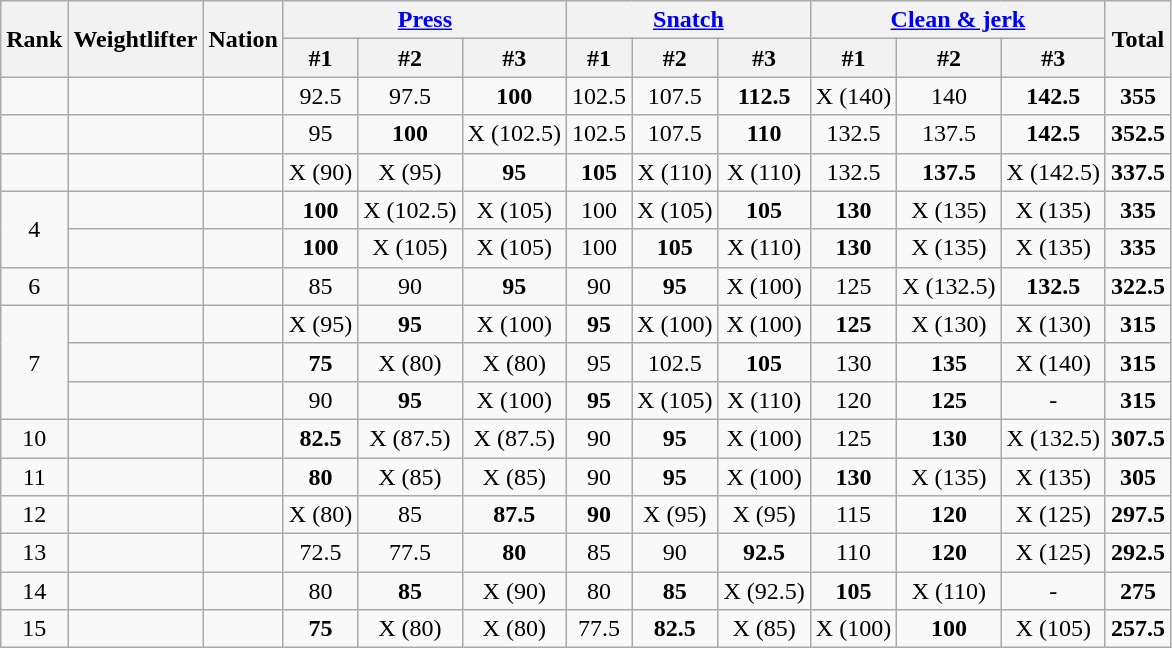<table class="wikitable sortable" style="text-align:center">
<tr>
<th rowspan=2>Rank</th>
<th rowspan=2>Weightlifter</th>
<th rowspan=2>Nation</th>
<th colspan=3><a href='#'>Press</a></th>
<th colspan=3><a href='#'>Snatch</a></th>
<th colspan=3><a href='#'>Clean & jerk</a></th>
<th rowspan=2>Total</th>
</tr>
<tr>
<th>#1</th>
<th>#2</th>
<th>#3</th>
<th>#1</th>
<th>#2</th>
<th>#3</th>
<th>#1</th>
<th>#2</th>
<th>#3</th>
</tr>
<tr>
<td></td>
<td align=left></td>
<td align=left></td>
<td>92.5</td>
<td>97.5</td>
<td><strong>100</strong></td>
<td>102.5</td>
<td>107.5</td>
<td><strong>112.5</strong></td>
<td>X (140)</td>
<td>140</td>
<td><strong>142.5</strong></td>
<td><strong>355</strong></td>
</tr>
<tr>
<td></td>
<td align=left></td>
<td align=left></td>
<td>95</td>
<td><strong>100</strong></td>
<td>X (102.5)</td>
<td>102.5</td>
<td>107.5</td>
<td><strong>110</strong></td>
<td>132.5</td>
<td>137.5</td>
<td><strong>142.5</strong></td>
<td><strong>352.5</strong></td>
</tr>
<tr>
<td></td>
<td align=left></td>
<td align=left></td>
<td>X (90)</td>
<td>X (95)</td>
<td><strong>95</strong></td>
<td><strong>105</strong></td>
<td>X (110)</td>
<td>X (110)</td>
<td>132.5</td>
<td><strong>137.5</strong></td>
<td>X (142.5)</td>
<td><strong>337.5</strong></td>
</tr>
<tr>
<td rowspan=2>4</td>
<td align=left></td>
<td align=left></td>
<td><strong>100</strong></td>
<td>X (102.5)</td>
<td>X (105)</td>
<td>100</td>
<td>X (105)</td>
<td><strong>105</strong></td>
<td><strong>130</strong></td>
<td>X (135)</td>
<td>X (135)</td>
<td><strong>335</strong></td>
</tr>
<tr>
<td align=left></td>
<td align=left></td>
<td><strong>100</strong></td>
<td>X (105)</td>
<td>X (105)</td>
<td>100</td>
<td><strong>105</strong></td>
<td>X (110)</td>
<td><strong>130</strong></td>
<td>X (135)</td>
<td>X (135)</td>
<td><strong>335</strong></td>
</tr>
<tr>
<td>6</td>
<td align=left></td>
<td align=left></td>
<td>85</td>
<td>90</td>
<td><strong>95</strong></td>
<td>90</td>
<td><strong>95</strong></td>
<td>X (100)</td>
<td>125</td>
<td>X (132.5)</td>
<td><strong>132.5</strong></td>
<td><strong>322.5</strong></td>
</tr>
<tr>
<td rowspan=3>7</td>
<td align=left></td>
<td align=left></td>
<td>X (95)</td>
<td><strong>95</strong></td>
<td>X (100)</td>
<td><strong>95</strong></td>
<td>X (100)</td>
<td>X (100)</td>
<td><strong>125</strong></td>
<td>X (130)</td>
<td>X (130)</td>
<td><strong>315</strong></td>
</tr>
<tr>
<td align=left></td>
<td align=left></td>
<td><strong>75</strong></td>
<td>X (80)</td>
<td>X (80)</td>
<td>95</td>
<td>102.5</td>
<td><strong>105</strong></td>
<td>130</td>
<td><strong>135</strong></td>
<td>X (140)</td>
<td><strong>315</strong></td>
</tr>
<tr>
<td align=left></td>
<td align=left></td>
<td>90</td>
<td><strong>95</strong></td>
<td>X (100)</td>
<td><strong>95</strong></td>
<td>X (105)</td>
<td>X (110)</td>
<td>120</td>
<td><strong>125</strong></td>
<td>-</td>
<td><strong>315</strong></td>
</tr>
<tr>
<td>10</td>
<td align=left></td>
<td align=left></td>
<td><strong>82.5</strong></td>
<td>X (87.5)</td>
<td>X (87.5)</td>
<td>90</td>
<td><strong>95</strong></td>
<td>X (100)</td>
<td>125</td>
<td><strong>130</strong></td>
<td>X (132.5)</td>
<td><strong>307.5</strong></td>
</tr>
<tr>
<td>11</td>
<td align=left></td>
<td align=left></td>
<td><strong>80</strong></td>
<td>X (85)</td>
<td>X (85)</td>
<td>90</td>
<td><strong>95</strong></td>
<td>X (100)</td>
<td><strong>130</strong></td>
<td>X (135)</td>
<td>X (135)</td>
<td><strong>305</strong></td>
</tr>
<tr>
<td>12</td>
<td align=left></td>
<td align=left></td>
<td>X (80)</td>
<td>85</td>
<td><strong>87.5</strong></td>
<td><strong>90</strong></td>
<td>X (95)</td>
<td>X (95)</td>
<td>115</td>
<td><strong>120</strong></td>
<td>X (125)</td>
<td><strong>297.5</strong></td>
</tr>
<tr>
<td>13</td>
<td align=left></td>
<td align=left></td>
<td>72.5</td>
<td>77.5</td>
<td><strong>80</strong></td>
<td>85</td>
<td>90</td>
<td><strong>92.5</strong></td>
<td>110</td>
<td><strong>120</strong></td>
<td>X (125)</td>
<td><strong>292.5</strong></td>
</tr>
<tr>
<td>14</td>
<td align=left></td>
<td align=left></td>
<td>80</td>
<td><strong>85</strong></td>
<td>X (90)</td>
<td>80</td>
<td><strong>85</strong></td>
<td>X (92.5)</td>
<td><strong>105</strong></td>
<td>X (110)</td>
<td>-</td>
<td><strong>275</strong></td>
</tr>
<tr>
<td>15</td>
<td align=left></td>
<td align=left></td>
<td><strong>75</strong></td>
<td>X (80)</td>
<td>X (80)</td>
<td>77.5</td>
<td><strong>82.5</strong></td>
<td>X (85)</td>
<td>X (100)</td>
<td><strong>100</strong></td>
<td>X (105)</td>
<td><strong>257.5</strong></td>
</tr>
</table>
